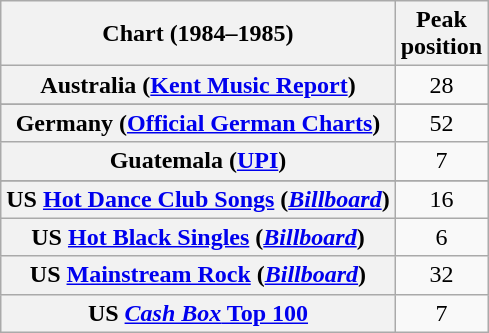<table class="wikitable sortable plainrowheaders" style="text-align:center;">
<tr>
<th scope="col">Chart (1984–1985)</th>
<th scope="col">Peak<br>position</th>
</tr>
<tr>
<th scope="row">Australia (<a href='#'>Kent Music Report</a>)</th>
<td>28</td>
</tr>
<tr>
</tr>
<tr>
</tr>
<tr>
<th scope="row">Germany (<a href='#'>Official German Charts</a>)</th>
<td>52</td>
</tr>
<tr>
<th scope="row">Guatemala (<a href='#'>UPI</a>)</th>
<td>7</td>
</tr>
<tr>
</tr>
<tr>
</tr>
<tr>
</tr>
<tr>
</tr>
<tr>
</tr>
<tr>
</tr>
<tr>
<th scope="row">US <a href='#'>Hot Dance Club Songs</a> (<em><a href='#'>Billboard</a></em>)</th>
<td>16</td>
</tr>
<tr>
<th scope="row">US <a href='#'>Hot Black Singles</a> (<em><a href='#'>Billboard</a></em>)</th>
<td style="text-align:center;">6</td>
</tr>
<tr>
<th scope="row">US <a href='#'>Mainstream Rock</a> (<em><a href='#'>Billboard</a></em>)</th>
<td>32</td>
</tr>
<tr>
<th scope="row">US <a href='#'><em>Cash Box</em> Top 100</a></th>
<td>7</td>
</tr>
</table>
